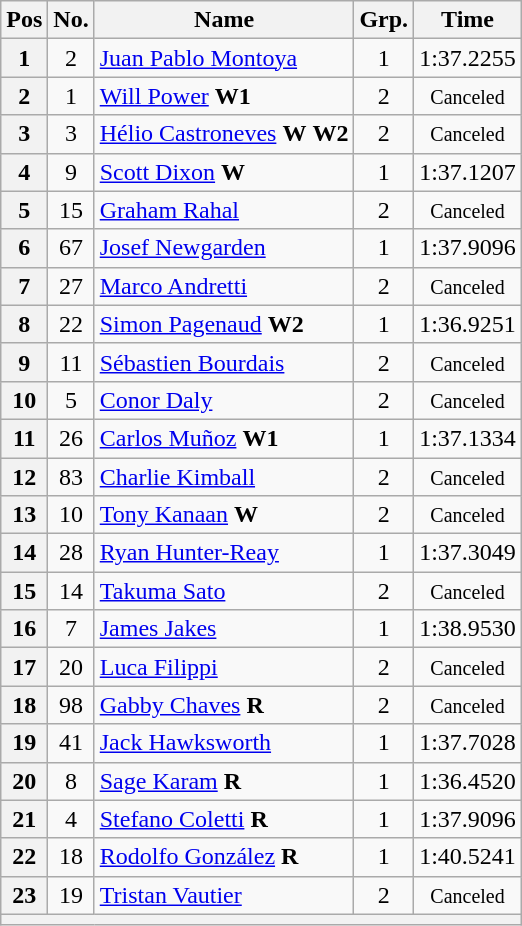<table class="wikitable sortable" " style="fontsize:95%">
<tr>
<th>Pos</th>
<th>No.</th>
<th>Name</th>
<th>Grp.</th>
<th>Time</th>
</tr>
<tr>
<th scope="row">1</th>
<td align=center>2</td>
<td> <a href='#'>Juan Pablo Montoya</a></td>
<td style="text-align: center;">1</td>
<td align="center">1:37.2255</td>
</tr>
<tr>
<th scope="row">2</th>
<td align=center>1</td>
<td> <a href='#'>Will Power</a> <strong><span>W1</span></strong></td>
<td style="text-align: center;">2</td>
<td align="center"><small>Canceled</small></td>
</tr>
<tr>
<th scope="row">3</th>
<td align=center>3</td>
<td> <a href='#'>Hélio Castroneves</a> <strong><span>W</span></strong> <strong><span>W2</span></strong></td>
<td style="text-align: center;">2</td>
<td align="center"><small>Canceled</small></td>
</tr>
<tr>
<th scope="row">4</th>
<td align=center>9</td>
<td> <a href='#'>Scott Dixon</a> <strong><span>W</span></strong></td>
<td style="text-align: center;">1</td>
<td align="center">1:37.1207</td>
</tr>
<tr>
<th scope="row">5</th>
<td align=center>15</td>
<td> <a href='#'>Graham Rahal</a></td>
<td style="text-align: center;">2</td>
<td align="center"><small>Canceled</small></td>
</tr>
<tr>
<th scope="row">6</th>
<td align=center>67</td>
<td> <a href='#'>Josef Newgarden</a></td>
<td style="text-align: center;">1</td>
<td align="center">1:37.9096</td>
</tr>
<tr>
<th scope="row">7</th>
<td align=center>27</td>
<td> <a href='#'>Marco Andretti</a></td>
<td style="text-align: center;">2</td>
<td align="center"><small>Canceled</small></td>
</tr>
<tr>
<th scope="row">8</th>
<td align=center>22</td>
<td> <a href='#'>Simon Pagenaud</a> <strong><span>W2</span></strong></td>
<td style="text-align: center;">1</td>
<td align="center">1:36.9251</td>
</tr>
<tr>
<th scope="row">9</th>
<td align=center>11</td>
<td> <a href='#'>Sébastien Bourdais</a></td>
<td style="text-align: center;">2</td>
<td align="center"><small>Canceled</small></td>
</tr>
<tr>
<th scope="row">10</th>
<td align=center>5</td>
<td> <a href='#'>Conor Daly</a></td>
<td style="text-align: center;">2</td>
<td align="center"><small>Canceled</small></td>
</tr>
<tr>
<th scope="row">11</th>
<td align=center>26</td>
<td> <a href='#'>Carlos Muñoz</a> <strong><span>W1</span></strong></td>
<td style="text-align: center;">1</td>
<td align="center">1:37.1334</td>
</tr>
<tr>
<th scope="row">12</th>
<td align=center>83</td>
<td> <a href='#'>Charlie Kimball</a></td>
<td style="text-align: center;">2</td>
<td align="center"><small>Canceled</small></td>
</tr>
<tr>
<th scope="row">13</th>
<td align=center>10</td>
<td> <a href='#'>Tony Kanaan</a> <strong><span>W</span></strong></td>
<td style="text-align: center;">2</td>
<td align="center"><small>Canceled</small></td>
</tr>
<tr>
<th scope="row">14</th>
<td align=center>28</td>
<td> <a href='#'>Ryan Hunter-Reay</a></td>
<td style="text-align: center;">1</td>
<td align="center">1:37.3049</td>
</tr>
<tr>
<th scope="row">15</th>
<td align=center>14</td>
<td> <a href='#'>Takuma Sato</a></td>
<td style="text-align: center;">2</td>
<td align="center"><small>Canceled</small></td>
</tr>
<tr>
<th scope="row">16</th>
<td align=center>7</td>
<td> <a href='#'>James Jakes</a></td>
<td style="text-align: center;">1</td>
<td align="center">1:38.9530</td>
</tr>
<tr>
<th scope="row">17</th>
<td align=center>20</td>
<td> <a href='#'>Luca Filippi</a></td>
<td style="text-align: center;">2</td>
<td align="center"><small>Canceled</small></td>
</tr>
<tr>
<th scope="row">18</th>
<td align=center>98</td>
<td> <a href='#'>Gabby Chaves</a> <strong><span>R</span></strong></td>
<td style="text-align: center;">2</td>
<td align="center"><small>Canceled</small></td>
</tr>
<tr>
<th scope="row">19</th>
<td align=center>41</td>
<td> <a href='#'>Jack Hawksworth</a></td>
<td style="text-align: center;">1</td>
<td align="center">1:37.7028</td>
</tr>
<tr>
<th scope="row">20</th>
<td align=center>8</td>
<td> <a href='#'>Sage Karam</a> <strong><span>R</span></strong></td>
<td style="text-align: center;">1</td>
<td align="center">1:36.4520</td>
</tr>
<tr>
<th scope="row">21</th>
<td align=center>4</td>
<td> <a href='#'>Stefano Coletti</a> <strong><span>R</span></strong></td>
<td style="text-align: center;">1</td>
<td align="center">1:37.9096</td>
</tr>
<tr>
<th scope="row">22</th>
<td align=center>18</td>
<td> <a href='#'>Rodolfo González</a> <strong><span>R</span></strong></td>
<td style="text-align: center;">1</td>
<td align="center">1:40.5241</td>
</tr>
<tr>
<th scope="row">23</th>
<td align=center>19</td>
<td> <a href='#'>Tristan Vautier</a></td>
<td style="text-align: center;">2</td>
<td align="center"><small>Canceled</small></td>
</tr>
<tr>
<th colspan=11 align=center></th>
</tr>
</table>
